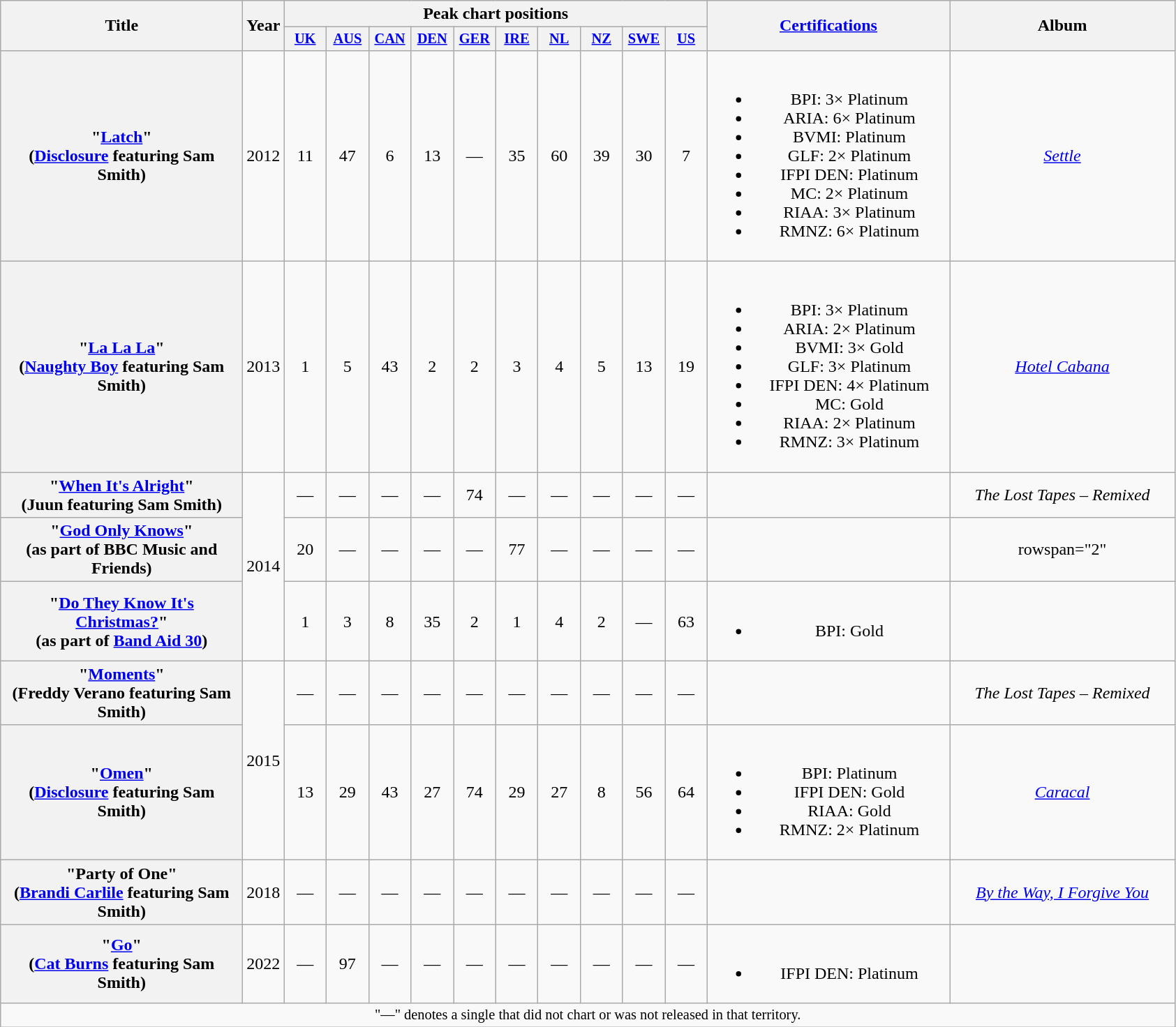<table class="wikitable plainrowheaders" style="text-align:center;" border="1">
<tr>
<th scope="col" rowspan="2" style="width:14em;">Title</th>
<th scope="col" rowspan="2" style="width:1em;">Year</th>
<th scope="col" colspan="10">Peak chart positions</th>
<th scope="col" rowspan="2" style="width:14em;"><a href='#'>Certifications</a></th>
<th scope="col" rowspan="2" style="width:13em;">Album</th>
</tr>
<tr>
<th scope="col" style="width:2.5em;font-size:85%;"><a href='#'>UK</a><br></th>
<th scope="col" style="width:2.5em;font-size:85%;"><a href='#'>AUS</a><br></th>
<th scope="col" style="width:2.5em;font-size:85%;"><a href='#'>CAN</a><br></th>
<th scope="col" style="width:2.5em;font-size:85%;"><a href='#'>DEN</a><br></th>
<th scope="col" style="width:2.5em;font-size:85%;"><a href='#'>GER</a><br></th>
<th scope="col" style="width:2.5em;font-size:85%;"><a href='#'>IRE</a><br></th>
<th scope="col" style="width:2.5em;font-size:85%;"><a href='#'>NL</a><br></th>
<th scope="col" style="width:2.5em;font-size:85%;"><a href='#'>NZ</a><br></th>
<th scope="col" style="width:2.5em;font-size:85%;"><a href='#'>SWE</a><br></th>
<th scope="col" style="width:2.5em;font-size:85%;"><a href='#'>US</a><br></th>
</tr>
<tr>
<th scope="row">"<a href='#'>Latch</a>"<br><span>(<a href='#'>Disclosure</a> featuring Sam Smith)</span></th>
<td>2012</td>
<td>11</td>
<td>47</td>
<td>6</td>
<td>13</td>
<td>—</td>
<td>35</td>
<td>60</td>
<td>39</td>
<td>30</td>
<td>7</td>
<td><br><ul><li>BPI: 3× Platinum</li><li>ARIA: 6× Platinum</li><li>BVMI: Platinum</li><li>GLF: 2× Platinum</li><li>IFPI DEN: Platinum</li><li>MC: 2× Platinum</li><li>RIAA: 3× Platinum</li><li>RMNZ: 6× Platinum</li></ul></td>
<td><em><a href='#'>Settle</a></em></td>
</tr>
<tr>
<th scope="row">"<a href='#'>La La La</a>"<br><span>(<a href='#'>Naughty Boy</a> featuring Sam Smith)</span></th>
<td>2013</td>
<td>1</td>
<td>5</td>
<td>43</td>
<td>2</td>
<td>2</td>
<td>3</td>
<td>4</td>
<td>5</td>
<td>13</td>
<td>19</td>
<td><br><ul><li>BPI: 3× Platinum</li><li>ARIA: 2× Platinum</li><li>BVMI: 3× Gold</li><li>GLF: 3× Platinum</li><li>IFPI DEN: 4× Platinum</li><li>MC: Gold</li><li>RIAA: 2× Platinum</li><li>RMNZ: 3× Platinum</li></ul></td>
<td><em><a href='#'>Hotel Cabana</a></em></td>
</tr>
<tr>
<th scope="row">"<a href='#'>When It's Alright</a>"<br><span>(Juun featuring Sam Smith)</span></th>
<td rowspan="3">2014</td>
<td>—</td>
<td>—</td>
<td>—</td>
<td>—</td>
<td>74</td>
<td>—</td>
<td>—</td>
<td>—</td>
<td>—</td>
<td>—</td>
<td></td>
<td><em>The Lost Tapes – Remixed</em></td>
</tr>
<tr>
<th scope="row">"<a href='#'>God Only Knows</a>"<br><span>(as part of BBC Music and Friends)</span></th>
<td>20</td>
<td>—</td>
<td>—</td>
<td>—</td>
<td>—</td>
<td>77</td>
<td>—</td>
<td>—</td>
<td>—</td>
<td>—</td>
<td></td>
<td>rowspan="2" </td>
</tr>
<tr>
<th scope="row">"<a href='#'>Do They Know It's Christmas?</a>"<br><span>(as part of <a href='#'>Band Aid 30</a>)</span></th>
<td>1</td>
<td>3</td>
<td>8</td>
<td>35</td>
<td>2</td>
<td>1</td>
<td>4</td>
<td>2</td>
<td>—</td>
<td>63</td>
<td><br><ul><li>BPI: Gold</li></ul></td>
</tr>
<tr>
<th scope="row">"<a href='#'>Moments</a>"<br><span>(Freddy Verano featuring Sam Smith)</span></th>
<td rowspan="2">2015</td>
<td>—</td>
<td>—</td>
<td>—</td>
<td>—</td>
<td>—</td>
<td>—</td>
<td>—</td>
<td>—</td>
<td>—</td>
<td>—</td>
<td></td>
<td><em>The Lost Tapes – Remixed</em></td>
</tr>
<tr>
<th scope="row">"<a href='#'>Omen</a>"<br><span>(<a href='#'>Disclosure</a> featuring Sam Smith)</span></th>
<td>13</td>
<td>29</td>
<td>43</td>
<td>27</td>
<td>74</td>
<td>29</td>
<td>27</td>
<td>8</td>
<td>56</td>
<td>64</td>
<td><br><ul><li>BPI: Platinum</li><li>IFPI DEN: Gold</li><li>RIAA: Gold</li><li>RMNZ: 2× Platinum</li></ul></td>
<td><em><a href='#'>Caracal</a></em></td>
</tr>
<tr>
<th scope="row">"Party of One"<br><span>(<a href='#'>Brandi Carlile</a> featuring Sam Smith)</span></th>
<td>2018</td>
<td>—</td>
<td>—</td>
<td>—</td>
<td>—</td>
<td>—</td>
<td>—</td>
<td>—</td>
<td>—</td>
<td>—</td>
<td>—</td>
<td></td>
<td><em><a href='#'>By the Way, I Forgive You</a></em></td>
</tr>
<tr>
<th scope="row">"<a href='#'>Go</a>"<br><span>(<a href='#'>Cat Burns</a> featuring Sam Smith)</span></th>
<td>2022</td>
<td>—</td>
<td>97</td>
<td>—</td>
<td>—</td>
<td>—</td>
<td>—</td>
<td>—</td>
<td>—</td>
<td>—</td>
<td>—</td>
<td><br><ul><li>IFPI DEN: Platinum</li></ul></td>
<td></td>
</tr>
<tr>
<td colspan="20" style="font-size:85%">"—" denotes a single that did not chart or was not released in that territory.</td>
</tr>
</table>
